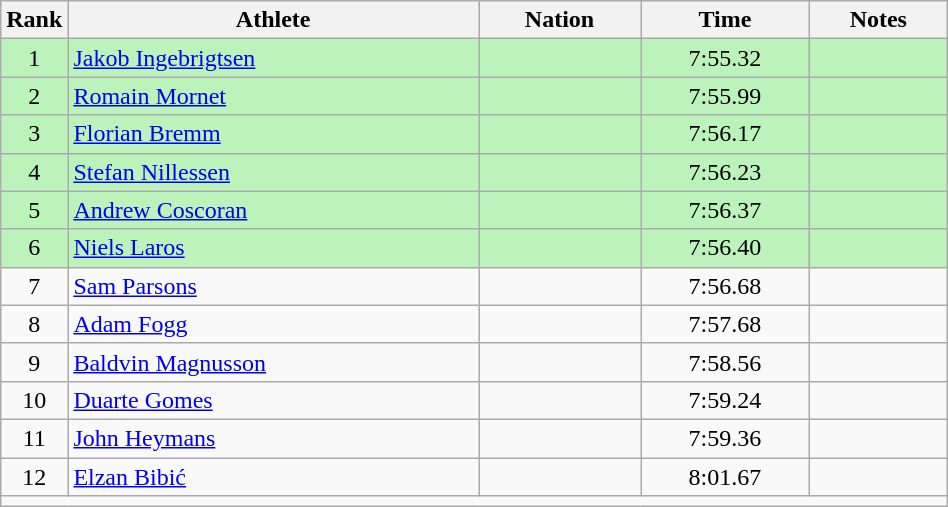<table class="wikitable sortable" style="text-align:center;width: 50%;">
<tr>
<th scope="col" style="width: 10px;">Rank</th>
<th scope="col">Athlete</th>
<th scope="col">Nation</th>
<th scope="col">Time</th>
<th scope="col">Notes</th>
</tr>
<tr bgcolor=bbf3bb>
<td>1</td>
<td align=left><a href='#'>Jakob Ingebrigtsen</a></td>
<td align=left></td>
<td>7:55.32</td>
<td></td>
</tr>
<tr bgcolor=bbf3bb>
<td>2</td>
<td align=left><a href='#'>Romain Mornet</a></td>
<td align=left></td>
<td>7:55.99</td>
<td></td>
</tr>
<tr bgcolor=bbf3bb>
<td>3</td>
<td align=left><a href='#'>Florian Bremm</a></td>
<td align=left></td>
<td>7:56.17</td>
<td></td>
</tr>
<tr bgcolor=bbf3bb>
<td>4</td>
<td align=left><a href='#'>Stefan Nillessen</a></td>
<td align=left></td>
<td>7:56.23</td>
<td></td>
</tr>
<tr bgcolor=bbf3bb>
<td>5</td>
<td align=left><a href='#'>Andrew Coscoran</a></td>
<td align=left></td>
<td>7:56.37</td>
<td></td>
</tr>
<tr bgcolor=bbf3bb>
<td>6</td>
<td align=left><a href='#'>Niels Laros</a></td>
<td align=left></td>
<td>7:56.40</td>
<td></td>
</tr>
<tr>
<td>7</td>
<td align=left><a href='#'>Sam Parsons</a></td>
<td align=left></td>
<td>7:56.68</td>
<td></td>
</tr>
<tr>
<td>8</td>
<td align=left><a href='#'>Adam Fogg</a></td>
<td align=left></td>
<td>7:57.68</td>
<td></td>
</tr>
<tr>
<td>9</td>
<td align=left><a href='#'>Baldvin Magnusson</a></td>
<td align=left></td>
<td>7:58.56</td>
<td></td>
</tr>
<tr>
<td>10</td>
<td align=left><a href='#'>Duarte Gomes</a></td>
<td align=left></td>
<td>7:59.24</td>
<td></td>
</tr>
<tr>
<td>11</td>
<td align=left><a href='#'>John Heymans</a></td>
<td align=left></td>
<td>7:59.36</td>
<td></td>
</tr>
<tr>
<td>12</td>
<td align=left><a href='#'>Elzan Bibić</a></td>
<td align=left></td>
<td>8:01.67</td>
<td></td>
</tr>
<tr class="sortbottom">
<td colspan="5"></td>
</tr>
</table>
